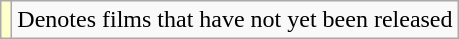<table class="wikitable">
<tr>
<td style="background:#FFFFCC;"></td>
<td>Denotes films that have not yet been released</td>
</tr>
</table>
